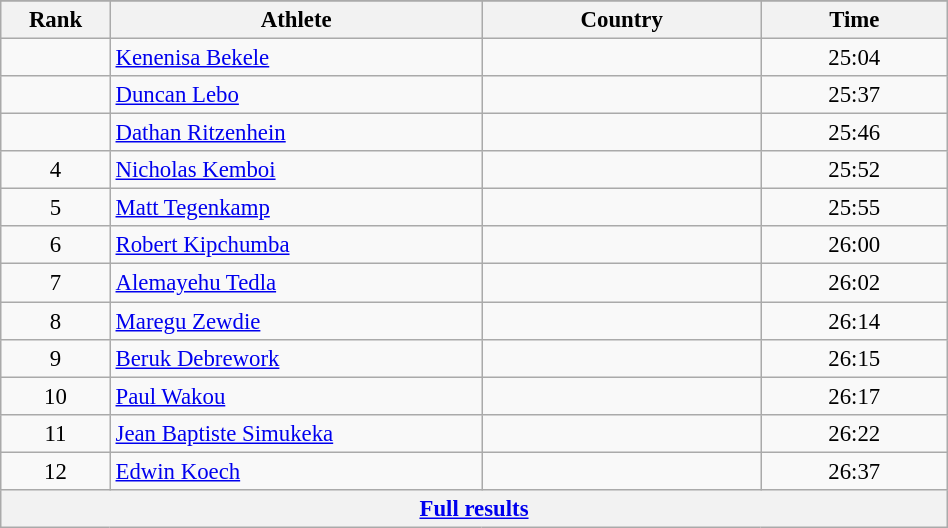<table class="wikitable sortable" style=" text-align:center; font-size:95%;" width="50%">
<tr>
</tr>
<tr>
<th width=5%>Rank</th>
<th width=20%>Athlete</th>
<th width=15%>Country</th>
<th width=10%>Time</th>
</tr>
<tr>
<td align=center></td>
<td align=left><a href='#'>Kenenisa Bekele</a></td>
<td align=left></td>
<td>25:04</td>
</tr>
<tr>
<td align=center></td>
<td align=left><a href='#'>Duncan Lebo</a></td>
<td align=left></td>
<td>25:37</td>
</tr>
<tr>
<td align=center></td>
<td align=left><a href='#'>Dathan Ritzenhein</a></td>
<td align=left></td>
<td>25:46</td>
</tr>
<tr>
<td align=center>4</td>
<td align=left><a href='#'>Nicholas Kemboi</a></td>
<td align=left></td>
<td>25:52</td>
</tr>
<tr>
<td align=center>5</td>
<td align=left><a href='#'>Matt Tegenkamp</a></td>
<td align=left></td>
<td>25:55</td>
</tr>
<tr>
<td align=center>6</td>
<td align=left><a href='#'>Robert Kipchumba</a></td>
<td align=left></td>
<td>26:00</td>
</tr>
<tr>
<td align=center>7</td>
<td align=left><a href='#'>Alemayehu Tedla</a></td>
<td align=left></td>
<td>26:02</td>
</tr>
<tr>
<td align=center>8</td>
<td align=left><a href='#'>Maregu Zewdie</a></td>
<td align=left></td>
<td>26:14</td>
</tr>
<tr>
<td align=center>9</td>
<td align=left><a href='#'>Beruk Debrework</a></td>
<td align=left></td>
<td>26:15</td>
</tr>
<tr>
<td align=center>10</td>
<td align=left><a href='#'>Paul Wakou</a></td>
<td align=left></td>
<td>26:17</td>
</tr>
<tr>
<td align=center>11</td>
<td align=left><a href='#'>Jean Baptiste Simukeka</a></td>
<td align=left></td>
<td>26:22</td>
</tr>
<tr>
<td align=center>12</td>
<td align=left><a href='#'>Edwin Koech</a></td>
<td align=left></td>
<td>26:37</td>
</tr>
<tr class="sortbottom">
<th colspan=4 align=center><a href='#'>Full results</a></th>
</tr>
</table>
